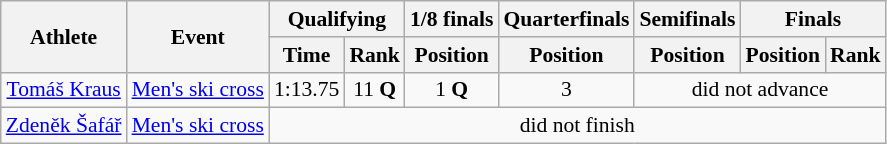<table class="wikitable" style="font-size:90%">
<tr>
<th rowspan="2">Athlete</th>
<th rowspan="2">Event</th>
<th colspan="2">Qualifying</th>
<th>1/8 finals</th>
<th>Quarterfinals</th>
<th>Semifinals</th>
<th colspan=2>Finals</th>
</tr>
<tr>
<th>Time</th>
<th>Rank</th>
<th>Position</th>
<th>Position</th>
<th>Position</th>
<th>Position</th>
<th>Rank</th>
</tr>
<tr align=center>
<td><a href='#'>Tomáš Kraus</a></td>
<td><a href='#'>Men's ski cross</a></td>
<td>1:13.75</td>
<td>11 <strong>Q</strong></td>
<td>1 <strong>Q</strong></td>
<td>3</td>
<td colspan=3>did not advance</td>
</tr>
<tr align=center>
<td><a href='#'>Zdeněk Šafář</a></td>
<td><a href='#'>Men's ski cross</a></td>
<td colspan=7>did not finish</td>
</tr>
</table>
